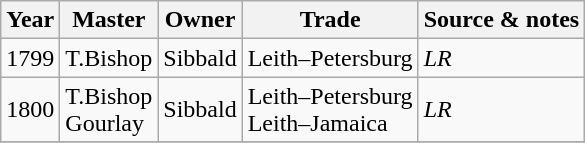<table class=" wikitable">
<tr>
<th>Year</th>
<th>Master</th>
<th>Owner</th>
<th>Trade</th>
<th>Source & notes</th>
</tr>
<tr>
<td>1799</td>
<td>T.Bishop</td>
<td>Sibbald</td>
<td>Leith–Petersburg</td>
<td><em>LR</em></td>
</tr>
<tr>
<td>1800</td>
<td>T.Bishop<br>Gourlay</td>
<td>Sibbald</td>
<td>Leith–Petersburg<br>Leith–Jamaica</td>
<td><em>LR</em></td>
</tr>
<tr>
</tr>
</table>
